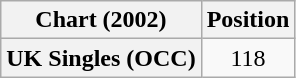<table class="wikitable plainrowheaders" style="text-align:center">
<tr>
<th scope="col">Chart (2002)</th>
<th scope="col">Position</th>
</tr>
<tr>
<th scope="row">UK Singles (OCC)</th>
<td>118</td>
</tr>
</table>
